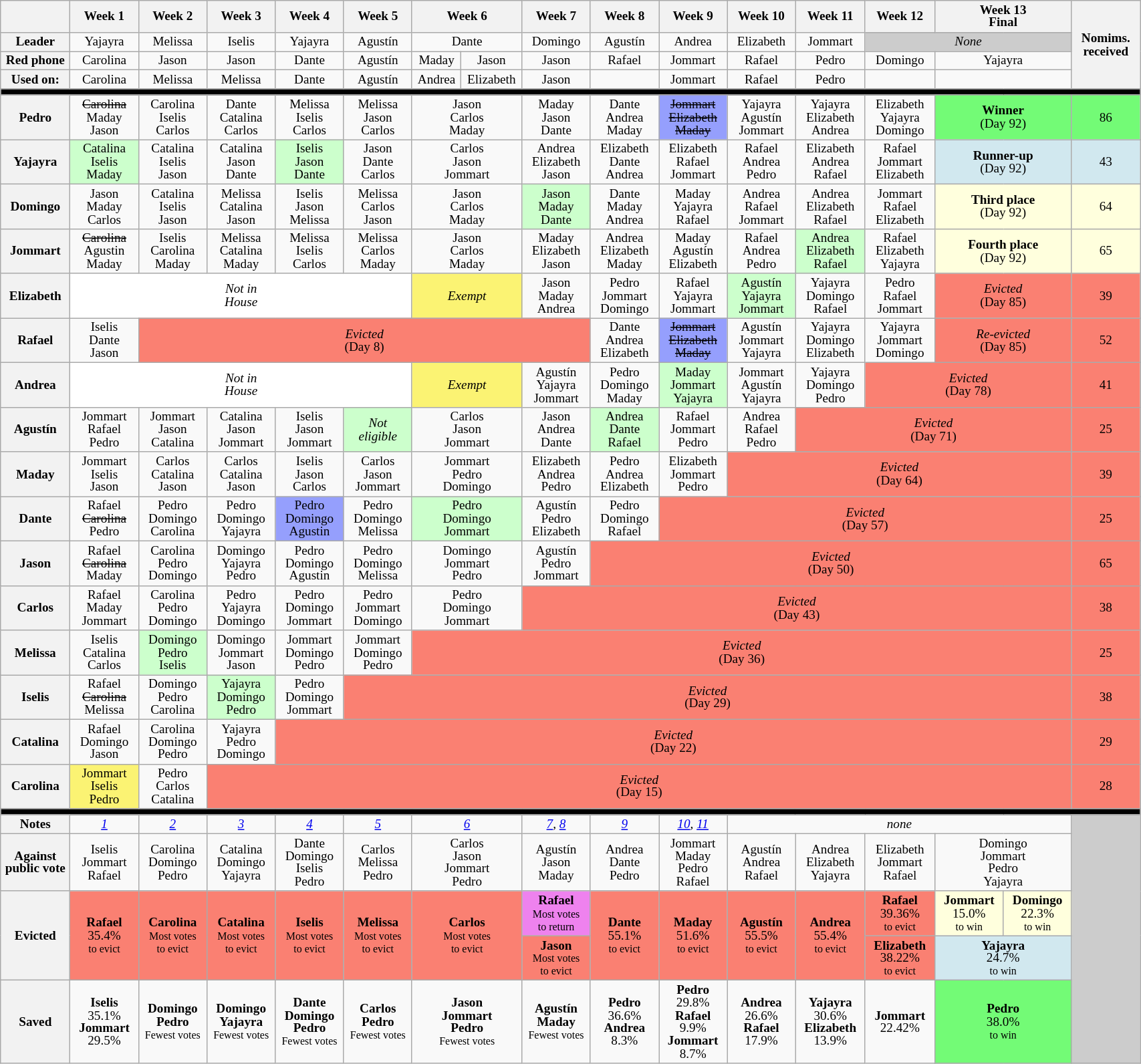<table class="wikitable" style="text-align:center; width:90%; font-size:80%; line-height:1;">
<tr>
<th style="width:5%"></th>
<th style="width:5%">Week 1</th>
<th style="width:5%">Week 2</th>
<th style="width:5%">Week 3</th>
<th style="width:5%">Week 4</th>
<th style="width:5%">Week 5</th>
<th colspan="2" style="width:5%">Week 6</th>
<th style="width:5%">Week 7</th>
<th style="width:5%">Week 8</th>
<th style="width:5%">Week 9</th>
<th style="width:5%">Week 10</th>
<th style="width:5%">Week 11</th>
<th style="width:5%">Week 12</th>
<th colspan="2" style="width:10%">Week 13<br>Final</th>
<th rowspan="4" style="width:5%">Nomims.<br>received</th>
</tr>
<tr>
<th>Leader</th>
<td>Yajayra</td>
<td>Melissa</td>
<td>Iselis</td>
<td>Yajayra</td>
<td>Agustín</td>
<td colspan="2">Dante</td>
<td>Domingo</td>
<td>Agustín</td>
<td>Andrea</td>
<td>Elizabeth</td>
<td>Jommart</td>
<td style="background:#ccc;" colspan="3"><em>None</em></td>
</tr>
<tr>
<th>Red phone</th>
<td>Carolina</td>
<td>Jason</td>
<td>Jason</td>
<td>Dante</td>
<td>Agustín</td>
<td>Maday</td>
<td>Jason</td>
<td>Jason</td>
<td>Rafael</td>
<td>Jommart</td>
<td>Rafael</td>
<td>Pedro</td>
<td>Domingo</td>
<td colspan="2">Yajayra</td>
</tr>
<tr>
<th>Used on:</th>
<td>Carolina</td>
<td>Melissa</td>
<td>Melissa</td>
<td>Dante</td>
<td>Agustín</td>
<td>Andrea</td>
<td>Elizabeth</td>
<td>Jason</td>
<td></td>
<td>Jommart</td>
<td>Rafael</td>
<td>Pedro</td>
<td></td>
<td colspan="2"></td>
</tr>
<tr>
<th style="background:#000" colspan="17"></th>
</tr>
<tr>
<th>Pedro</th>
<td><s>Carolina</s><br>Maday<br>Jason</td>
<td>Carolina<br>Iselis<br>Carlos</td>
<td>Dante<br>Catalina<br>Carlos</td>
<td>Melissa<br>Iselis<br>Carlos</td>
<td>Melissa<br>Jason<br>Carlos</td>
<td colspan="2">Jason<br>Carlos<br>Maday</td>
<td>Maday<br>Jason<br>Dante</td>
<td>Dante<br>Andrea<br>Maday</td>
<td style="background:#959FFD"><s>Jommart<br>Elizabeth<br>Maday</s></td>
<td>Yajayra<br>Agustín<br>Jommart</td>
<td>Yajayra<br>Elizabeth<br>Andrea</td>
<td>Elizabeth<br>Yajayra<br>Domingo</td>
<td colspan="2"  style="background:#73FB76;"><strong>Winner</strong><br>(Day 92)</td>
<td style="background:#73FB76;">86</td>
</tr>
<tr>
<th>Yajayra</th>
<td style="background: #CCFFCC;">Catalina<br>Iselis<br>Maday</td>
<td>Catalina<br>Iselis<br>Jason</td>
<td>Catalina<br>Jason<br>Dante</td>
<td style="background: #CCFFCC;">Iselis<br>Jason<br>Dante</td>
<td>Jason<br>Dante<br>Carlos</td>
<td colspan="2">Carlos<br>Jason<br>Jommart</td>
<td>Andrea<br>Elizabeth<br>Jason</td>
<td>Elizabeth<br>Dante<br>Andrea</td>
<td>Elizabeth<br>Rafael<br>Jommart</td>
<td>Rafael<br>Andrea<br>Pedro</td>
<td>Elizabeth<br>Andrea<br>Rafael</td>
<td>Rafael<br>Jommart<br>Elizabeth</td>
<td colspan="2"  style="background:#D1E8EF;"><strong>Runner-up</strong><br>(Day 92)</td>
<td style="background:#D1E8EF;">43</td>
</tr>
<tr>
<th>Domingo</th>
<td>Jason<br>Maday<br>Carlos</td>
<td>Catalina<br>Iselis<br>Jason</td>
<td>Melissa<br>Catalina<br>Jason</td>
<td>Iselis<br>Jason<br>Melissa</td>
<td>Melissa<br>Carlos<br>Jason</td>
<td colspan="2">Jason<br>Carlos<br>Maday</td>
<td style="background:#CCFFCC">Jason<br>Maday<br>Dante</td>
<td>Dante<br>Maday<br>Andrea</td>
<td>Maday<br>Yajayra<br>Rafael</td>
<td>Andrea<br>Rafael<br>Jommart</td>
<td>Andrea<br>Elizabeth<br>Rafael</td>
<td>Jommart<br>Rafael<br>Elizabeth</td>
<td colspan="2" style="background:#FFFFDD;"><strong>Third place</strong><br>(Day 92)</td>
<td style="background:#FFFFDD;">64</td>
</tr>
<tr>
<th>Jommart</th>
<td><s>Carolina</s><br>Agustin<br>Maday</td>
<td>Iselis<br>Carolina<br>Maday</td>
<td>Melissa<br>Catalina<br>Maday</td>
<td>Melissa<br>Iselis<br>Carlos</td>
<td>Melissa<br>Carlos<br>Maday</td>
<td colspan="2">Jason<br>Carlos<br>Maday</td>
<td>Maday<br>Elizabeth<br>Jason</td>
<td>Andrea<br>Elizabeth<br>Maday</td>
<td>Maday<br>Agustín<br>Elizabeth</td>
<td>Rafael<br>Andrea<br>Pedro</td>
<td style="background:#CCFFCC">Andrea<br>Elizabeth<br>Rafael</td>
<td>Rafael<br>Elizabeth<br>Yajayra</td>
<td colspan="2"  style="background:#FFFFDD;"><strong>Fourth place</strong><br>(Day 92)</td>
<td style="background:#FFFFDD;">65</td>
</tr>
<tr>
<th>Elizabeth</th>
<td style="background:#FFF" colspan="5"><em>Not in<br>House</em></td>
<td style="background:#FBF373" colspan="2"><em>Exempt</em></td>
<td>Jason<br>Maday<br>Andrea</td>
<td>Pedro<br>Jommart<br>Domingo</td>
<td>Rafael<br>Yajayra<br>Jommart</td>
<td style="background:#CCFFCC">Agustín<br>Yajayra<br>Jommart</td>
<td>Yajayra<br>Domingo<br>Rafael</td>
<td>Pedro<br>Rafael<br>Jommart</td>
<td style="background:#FA8072" colspan="2"><em>Evicted</em><br>(Day 85)</td>
<td style="background:#FA8072">39</td>
</tr>
<tr>
<th>Rafael</th>
<td>Iselis<br>Dante<br>Jason</td>
<td style="background:#FA8072" colspan="7"><em>Evicted</em><br>(Day 8)</td>
<td>Dante<br>Andrea<br>Elizabeth</td>
<td style="background:#959FFD"><s>Jommart<br>Elizabeth<br>Maday</s></td>
<td>Agustín<br>Jommart<br>Yajayra</td>
<td>Yajayra<br>Domingo<br>Elizabeth</td>
<td>Yajayra<br>Jommart<br>Domingo</td>
<td style="background:#FA8072" colspan="2"><em>Re-evicted</em><br>(Day 85)</td>
<td style="background:#FA8072">52</td>
</tr>
<tr>
<th>Andrea</th>
<td style="background:#FFF" colspan="5"><em>Not in<br>House</em></td>
<td style="background:#FBF373" colspan="2"><em>Exempt</em></td>
<td>Agustín<br>Yajayra<br>Jommart</td>
<td>Pedro<br>Domingo<br>Maday</td>
<td style="background:#CCFFCC">Maday<br>Jommart<br>Yajayra</td>
<td>Jommart<br>Agustín<br>Yajayra</td>
<td>Yajayra<br>Domingo<br>Pedro</td>
<td style="background:#FA8072" colspan="3"><em>Evicted</em><br>(Day 78)</td>
<td style="background:#FA8072">41</td>
</tr>
<tr>
<th>Agustín</th>
<td>Jommart<br>Rafael<br>Pedro</td>
<td>Jommart<br>Jason<br>Catalina</td>
<td>Catalina<br>Jason<br>Jommart</td>
<td>Iselis<br>Jason<br>Jommart</td>
<td style="background:#CCFFCC"><em>Not<br>eligible</em></td>
<td colspan="2">Carlos<br>Jason<br>Jommart</td>
<td>Jason<br>Andrea<br>Dante</td>
<td style="background:#CCFFCC">Andrea<br>Dante<br>Rafael</td>
<td>Rafael<br>Jommart<br>Pedro</td>
<td>Andrea<br>Rafael<br>Pedro</td>
<td style="background:#FA8072" colspan="4"><em>Evicted</em><br>(Day 71)</td>
<td style="background:#FA8072">25</td>
</tr>
<tr>
<th>Maday</th>
<td>Jommart<br>Iselis<br>Jason</td>
<td>Carlos<br>Catalina<br>Jason</td>
<td>Carlos<br>Catalina<br>Jason</td>
<td>Iselis<br>Jason<br>Carlos</td>
<td>Carlos<br>Jason<br>Jommart</td>
<td colspan="2">Jommart<br>Pedro<br>Domingo</td>
<td>Elizabeth<br>Andrea<br>Pedro</td>
<td>Pedro<br>Andrea<br>Elizabeth</td>
<td>Elizabeth<br>Jommart<br>Pedro</td>
<td style="background:#FA8072" colspan="5"><em>Evicted</em><br>(Day 64)</td>
<td style="background:#FA8072">39</td>
</tr>
<tr>
<th>Dante</th>
<td>Rafael<br><s>Carolina</s><br>Pedro</td>
<td>Pedro<br>Domingo<br>Carolina</td>
<td>Pedro<br>Domingo<br>Yajayra</td>
<td style="background:#959FFD">Pedro<br>Domingo<br>Agustin</td>
<td>Pedro<br>Domingo<br>Melissa</td>
<td style="background:#CCFFCC" colspan="2">Pedro<br>Domingo<br>Jommart</td>
<td>Agustín<br>Pedro<br>Elizabeth</td>
<td>Pedro<br>Domingo<br>Rafael</td>
<td style="background:#FA8072" colspan="6"><em>Evicted</em><br>(Day 57)</td>
<td style="background:#FA8072">25</td>
</tr>
<tr>
<th>Jason</th>
<td>Rafael<br><s>Carolina</s><br>Maday</td>
<td>Carolina<br>Pedro<br>Domingo</td>
<td>Domingo<br>Yajayra<br>Pedro</td>
<td>Pedro<br>Domingo<br>Agustin</td>
<td>Pedro<br>Domingo<br>Melissa</td>
<td colspan="2">Domingo<br>Jommart<br>Pedro</td>
<td>Agustín<br>Pedro<br>Jommart</td>
<td style="background:#FA8072" colspan="7"><em>Evicted</em><br>(Day 50)</td>
<td style="background:#FA8072">65</td>
</tr>
<tr>
<th>Carlos</th>
<td>Rafael<br>Maday<br>Jommart</td>
<td>Carolina<br>Pedro<br>Domingo</td>
<td>Pedro<br>Yajayra<br>Domingo</td>
<td>Pedro<br>Domingo<br>Jommart</td>
<td>Pedro<br>Jommart<br>Domingo</td>
<td colspan="2">Pedro<br>Domingo<br>Jommart</td>
<td style="background:#FA8072" colspan="8"><em>Evicted</em><br>(Day 43)</td>
<td style="background:#FA8072">38</td>
</tr>
<tr>
<th>Melissa</th>
<td>Iselis<br>Catalina<br>Carlos</td>
<td style="background:#CCFFCC">Domingo<br>Pedro<br>Iselis</td>
<td>Domingo<br>Jommart<br>Jason</td>
<td>Jommart<br>Domingo<br>Pedro</td>
<td>Jommart<br>Domingo<br>Pedro</td>
<td style="background:#FA8072" colspan="10"><em>Evicted</em><br>(Day 36)</td>
<td style="background:#FA8072">25</td>
</tr>
<tr>
<th>Iselis</th>
<td>Rafael<br><s>Carolina</s><br>Melissa</td>
<td>Domingo<br>Pedro<br>Carolina</td>
<td style="background: #CCFFCC;">Yajayra<br>Domingo<br>Pedro</td>
<td>Pedro<br>Domingo<br>Jommart</td>
<td style="background:#FA8072" colspan="11"><em>Evicted</em><br>(Day 29)</td>
<td style="background:#FA8072">38</td>
</tr>
<tr>
<th>Catalina</th>
<td>Rafael<br>Domingo<br>Jason</td>
<td>Carolina<br>Domingo<br>Pedro</td>
<td>Yajayra<br>Pedro<br>Domingo</td>
<td style="background:#FA8072" colspan="12"><em>Evicted</em><br>(Day 22)</td>
<td style="background:#FA8072">29</td>
</tr>
<tr>
<th>Carolina</th>
<td style="background:#FBF373">Jommart<br>Iselis<br>Pedro</td>
<td>Pedro<br>Carlos<br>Catalina</td>
<td style="background:#FA8072" colspan="13"><em>Evicted</em><br>(Day 15)</td>
<td style="background:#FA8072">28</td>
</tr>
<tr>
<th style="background:#000" colspan="17"></th>
</tr>
<tr>
<th>Notes</th>
<td><em><a href='#'>1</a></em></td>
<td><em><a href='#'>2</a></em></td>
<td><em><a href='#'>3</a></em></td>
<td><em><a href='#'>4</a></em></td>
<td><em><a href='#'>5</a></em></td>
<td colspan="2"><em><a href='#'>6</a></em></td>
<td><em><a href='#'>7</a>, <a href='#'>8</a></em></td>
<td><em><a href='#'>9</a></em></td>
<td><em><a href='#'>10</a>, <a href='#'>11</a></em></td>
<td colspan="5"><em>none</em></td>
<td style="background:#ccc" rowspan="5"></td>
</tr>
<tr>
<th>Against<br>public vote</th>
<td>Iselis<br>Jommart<br>Rafael</td>
<td>Carolina<br>Domingo<br>Pedro</td>
<td>Catalina<br>Domingo<br>Yajayra</td>
<td>Dante<br>Domingo<br>Iselis<br>Pedro</td>
<td>Carlos<br>Melissa<br>Pedro</td>
<td colspan="2">Carlos<br>Jason<br>Jommart<br>Pedro</td>
<td>Agustín<br>Jason<br>Maday</td>
<td>Andrea<br>Dante<br>Pedro</td>
<td>Jommart<br>Maday<br>Pedro<br>Rafael</td>
<td>Agustín<br>Andrea<br>Rafael</td>
<td>Andrea<br>Elizabeth<br>Yajayra</td>
<td>Elizabeth<br>Jommart<br>Rafael</td>
<td colspan="2">Domingo<br>Jommart<br>Pedro<br>Yajayra</td>
</tr>
<tr>
<th rowspan="2">Evicted</th>
<td rowspan="2" style="background:#FA8072"><strong>Rafael</strong><br>35.4%<br><small>to evict</small></td>
<td rowspan="2" style="background:#FA8072"><strong>Carolina</strong><small><br>Most votes<br>to evict</small></td>
<td rowspan="2" style="background:#FA8072"><strong>Catalina</strong><small><br>Most votes<br>to evict</small></td>
<td rowspan="2" style="background:#FA8072"><strong>Iselis</strong><small><br>Most votes<br>to evict</small></td>
<td rowspan="2" style="background:#FA8072"><strong>Melissa</strong><small><br>Most votes<br>to evict</small></td>
<td rowspan="2" colspan="2" style="background:#FA8072"><strong>Carlos</strong><small><br>Most votes<br>to evict</small></td>
<td style="background:violet"><strong>Rafael</strong><small><br>Most votes<br>to return</small></td>
<td rowspan="2" style="background:#FA8072"><strong>Dante</strong><br>55.1%<br><small>to evict</small></td>
<td rowspan="2" style="background:#FA8072"><strong>Maday</strong><br>51.6%<br><small>to evict</small></td>
<td rowspan="2" style="background:#FA8072"><strong>Agustín</strong><br>55.5%<br><small>to evict</small></td>
<td rowspan="2" style="background:#FA8072"><strong>Andrea</strong><br>55.4%<br><small>to evict</small></td>
<td style="background:#FA8072"><strong>Rafael</strong><br>39.36%<br><small>to evict</small></td>
<td style="background:#FFFFDD"><strong>Jommart</strong><br>15.0%<br><small>to win</small></td>
<td style="background:#FFFFDD"><strong>Domingo</strong><br>22.3%<br><small>to win</small></td>
</tr>
<tr>
<td style="background:#FA8072"><strong>Jason</strong><small><br>Most votes<br>to evict</small></td>
<td style="background:#FA8072"><strong>Elizabeth</strong><br>38.22%<br><small>to evict</small></td>
<td colspan="2" style="background:#D1E8EF"><strong>Yajayra</strong><br>24.7%<br><small>to win</small></td>
</tr>
<tr>
<th>Saved</th>
<td><strong>Iselis</strong><br>35.1%<br><strong>Jommart</strong><br>29.5%</td>
<td><strong>Domingo</strong><br><strong>Pedro</strong><br><small>Fewest votes</small></td>
<td><strong>Domingo</strong><br><strong>Yajayra</strong><br><small>Fewest votes</small></td>
<td><strong>Dante</strong><br><strong>Domingo</strong><br><strong>Pedro</strong><br><small>Fewest votes</small></td>
<td><strong>Carlos</strong><br><strong>Pedro</strong><br><small>Fewest votes</small></td>
<td colspan="2"><strong>Jason</strong><br><strong>Jommart</strong><br><strong>Pedro</strong><br><small>Fewest votes</small></td>
<td><strong>Agustín</strong><br><strong>Maday</strong><br><small>Fewest votes</small></td>
<td><strong>Pedro</strong><br>36.6%<br><strong>Andrea</strong><br>8.3%</td>
<td><strong>Pedro</strong><br>29.8%<br><strong>Rafael</strong><br>9.9%<br><strong>Jommart</strong><br>8.7%</td>
<td><strong>Andrea</strong><br>26.6%<br><strong>Rafael</strong><br>17.9%</td>
<td><strong>Yajayra</strong><br>30.6%<br><strong>Elizabeth</strong><br>13.9%</td>
<td><strong>Jommart</strong><br>22.42%</td>
<td colspan="2" style="background:#73FB76"><strong>Pedro</strong><br>38.0%<br><small>to win</small></td>
</tr>
</table>
